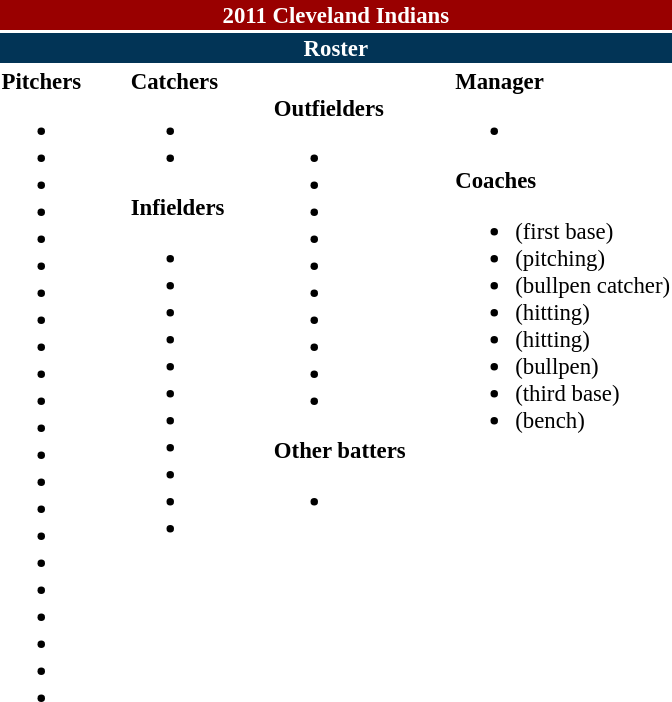<table class="toccolours" style="font-size: 95%;">
<tr>
<th colspan="10" style="background-color: #990000; color: white; text-align: center;">2011 Cleveland Indians</th>
</tr>
<tr>
<td colspan="10" style="background-color: #023456; color: #FFFFFF; text-align: center;"><strong>Roster</strong></td>
</tr>
<tr>
<td valign="top"><strong>Pitchers</strong><br><ul><li></li><li></li><li></li><li></li><li></li><li></li><li></li><li></li><li></li><li></li><li></li><li></li><li></li><li></li><li></li><li></li><li></li><li></li><li></li><li></li><li></li><li></li></ul></td>
<td width="25px"></td>
<td valign="top"><strong>Catchers</strong><br><ul><li></li><li></li></ul><strong>Infielders</strong><ul><li></li><li></li><li></li><li></li><li></li><li></li><li></li><li></li><li></li><li></li><li></li></ul></td>
<td width="25px"></td>
<td valign="top"><br><strong>Outfielders</strong><ul><li></li><li></li><li></li><li></li><li></li><li></li><li></li><li></li><li></li><li></li></ul><strong>Other batters</strong><ul><li></li></ul></td>
<td width="25px"></td>
<td valign="top"><strong>Manager</strong><br><ul><li></li></ul><strong>Coaches</strong><ul><li> (first base)</li><li> (pitching)</li><li> (bullpen catcher)</li><li> (hitting)</li><li> (hitting)</li><li> (bullpen)</li><li> (third base)</li><li> (bench)</li></ul></td>
</tr>
</table>
